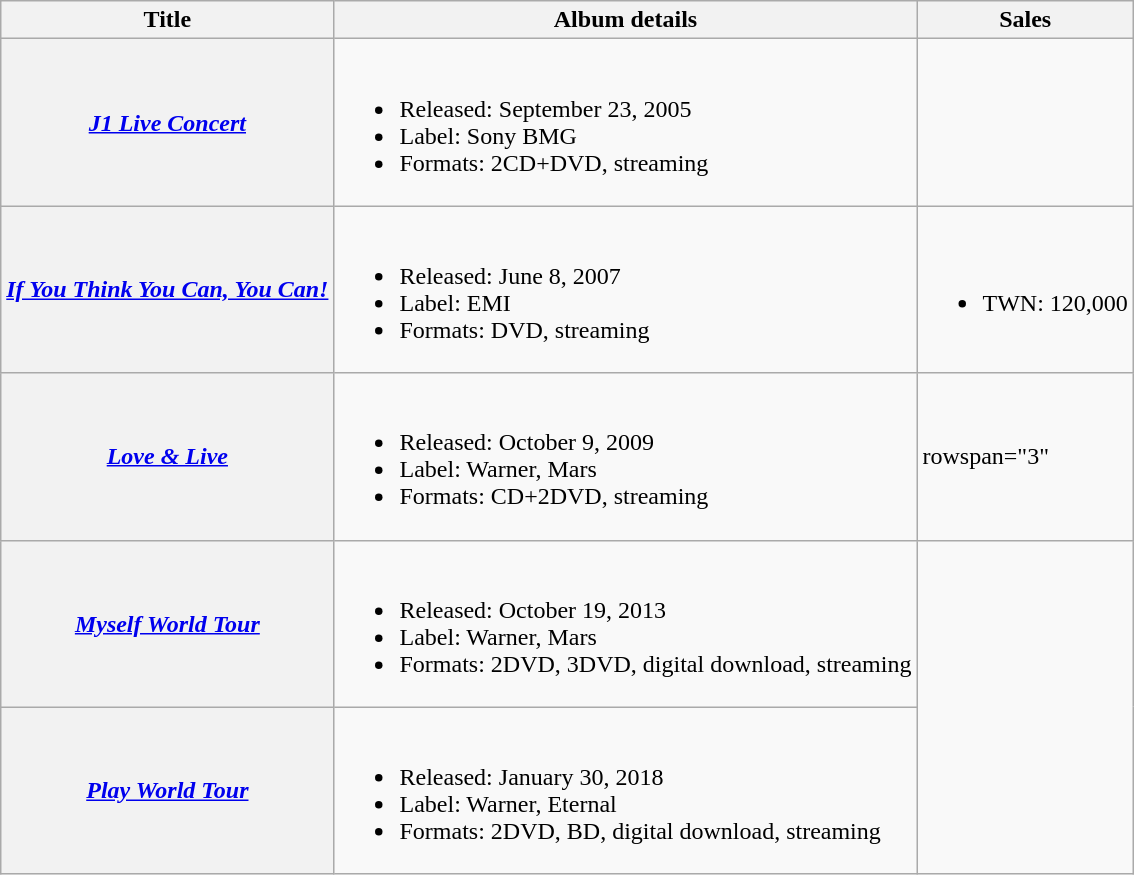<table class="wikitable plainrowheaders">
<tr>
<th scope="col">Title</th>
<th scope="col">Album details</th>
<th scope="col">Sales</th>
</tr>
<tr>
<th scope="row"><em><a href='#'>J1 Live Concert</a></em></th>
<td><br><ul><li>Released: September 23, 2005</li><li>Label: Sony BMG</li><li>Formats: 2CD+DVD, streaming</li></ul></td>
<td></td>
</tr>
<tr>
<th scope="row"><em><a href='#'>If You Think You Can, You Can!</a></em></th>
<td><br><ul><li>Released: June 8, 2007</li><li>Label: EMI</li><li>Formats: DVD, streaming</li></ul></td>
<td><br><ul><li>TWN: 120,000</li></ul></td>
</tr>
<tr>
<th scope="row"><em><a href='#'>Love & Live</a></em></th>
<td><br><ul><li>Released: October 9, 2009</li><li>Label: Warner, Mars</li><li>Formats: CD+2DVD, streaming</li></ul></td>
<td>rowspan="3" </td>
</tr>
<tr>
<th scope="row"><em><a href='#'>Myself World Tour</a></em></th>
<td><br><ul><li>Released: October 19, 2013</li><li>Label: Warner, Mars</li><li>Formats: 2DVD, 3DVD, digital download, streaming</li></ul></td>
</tr>
<tr>
<th scope="row"><em><a href='#'>Play World Tour</a></em></th>
<td><br><ul><li>Released: January 30, 2018</li><li>Label: Warner, Eternal</li><li>Formats: 2DVD, BD, digital download, streaming</li></ul></td>
</tr>
</table>
